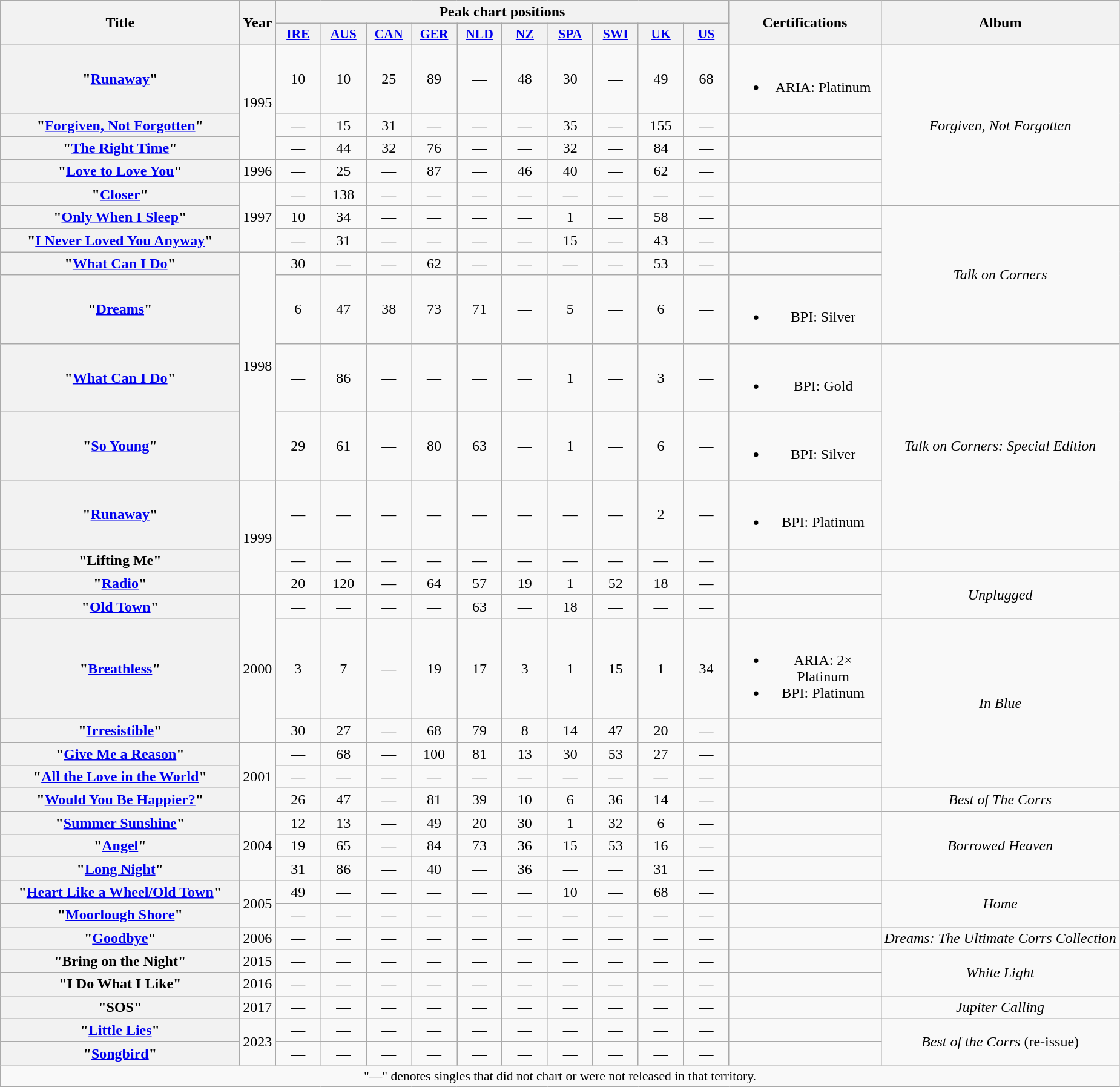<table class="wikitable plainrowheaders" style="text-align:center;" border="1">
<tr>
<th scope="col" rowspan="2" style="width:16em;">Title</th>
<th scope="col" rowspan="2">Year</th>
<th scope="col" colspan="10">Peak chart positions</th>
<th scope="col" rowspan="2" style="width:10em;">Certifications</th>
<th scope="col" rowspan="2">Album</th>
</tr>
<tr>
<th scope="col" style="width:3em;font-size:90%;"><a href='#'>IRE</a><br></th>
<th scope="col" style="width:3em;font-size:90%;"><a href='#'>AUS</a><br></th>
<th scope="col" style="width:3em;font-size:90%;"><a href='#'>CAN</a><br></th>
<th scope="col" style="width:3em;font-size:90%;"><a href='#'>GER</a><br></th>
<th scope="col" style="width:3em;font-size:90%;"><a href='#'>NLD</a><br></th>
<th scope="col" style="width:3em;font-size:90%;"><a href='#'>NZ</a><br></th>
<th scope="col" style="width:3em;font-size:90%;"><a href='#'>SPA</a><br></th>
<th scope="col" style="width:3em;font-size:90%;"><a href='#'>SWI</a><br></th>
<th scope="col" style="width:3em;font-size:90%;"><a href='#'>UK</a><br></th>
<th scope="col" style="width:3em;font-size:90%;"><a href='#'>US</a><br></th>
</tr>
<tr>
<th scope="row">"<a href='#'>Runaway</a>"</th>
<td rowspan="3">1995</td>
<td>10</td>
<td>10</td>
<td>25</td>
<td>89</td>
<td>—</td>
<td>48</td>
<td>30</td>
<td>—</td>
<td>49</td>
<td>68</td>
<td><br><ul><li>ARIA: Platinum</li></ul></td>
<td rowspan="5"><em>Forgiven, Not Forgotten</em></td>
</tr>
<tr>
<th scope="row">"<a href='#'>Forgiven, Not Forgotten</a>"</th>
<td>—</td>
<td>15</td>
<td>31</td>
<td>—</td>
<td>—</td>
<td>—</td>
<td>35</td>
<td>—</td>
<td>155</td>
<td>—</td>
<td></td>
</tr>
<tr>
<th scope="row">"<a href='#'>The Right Time</a>"</th>
<td>—</td>
<td>44</td>
<td>32</td>
<td>76</td>
<td>—</td>
<td>—</td>
<td>32</td>
<td>—</td>
<td>84</td>
<td>—</td>
<td></td>
</tr>
<tr>
<th scope="row">"<a href='#'>Love to Love You</a>"</th>
<td>1996</td>
<td>—</td>
<td>25</td>
<td>—</td>
<td>87</td>
<td>—</td>
<td>46</td>
<td>40</td>
<td>—</td>
<td>62</td>
<td>—</td>
<td></td>
</tr>
<tr>
<th scope="row">"<a href='#'>Closer</a>"</th>
<td rowspan="3">1997</td>
<td>—</td>
<td>138</td>
<td>—</td>
<td>—</td>
<td>—</td>
<td>—</td>
<td>—</td>
<td>—</td>
<td>—</td>
<td>—</td>
<td></td>
</tr>
<tr>
<th scope="row">"<a href='#'>Only When I Sleep</a>"</th>
<td>10</td>
<td>34</td>
<td>—</td>
<td>—</td>
<td>—</td>
<td>—</td>
<td>1</td>
<td>—</td>
<td>58</td>
<td>—</td>
<td></td>
<td rowspan="4"><em>Talk on Corners</em></td>
</tr>
<tr>
<th scope="row">"<a href='#'>I Never Loved You Anyway</a>"</th>
<td>—</td>
<td>31</td>
<td>—</td>
<td>—</td>
<td>—</td>
<td>—</td>
<td>15</td>
<td>—</td>
<td>43</td>
<td>—</td>
<td></td>
</tr>
<tr>
<th scope="row">"<a href='#'>What Can I Do</a>"</th>
<td rowspan="4">1998</td>
<td>30</td>
<td>—</td>
<td>—</td>
<td>62</td>
<td>—</td>
<td>—</td>
<td>—</td>
<td>—</td>
<td>53</td>
<td>—</td>
<td></td>
</tr>
<tr>
<th scope="row">"<a href='#'>Dreams</a>"</th>
<td>6</td>
<td>47</td>
<td>38</td>
<td>73</td>
<td>71</td>
<td>—</td>
<td>5</td>
<td>—</td>
<td>6</td>
<td>—</td>
<td><br><ul><li>BPI: Silver</li></ul></td>
</tr>
<tr>
<th scope="row">"<a href='#'>What Can I Do</a>" </th>
<td>—</td>
<td>86</td>
<td>—</td>
<td>—</td>
<td>—</td>
<td>—</td>
<td>1</td>
<td>—</td>
<td>3</td>
<td>—</td>
<td><br><ul><li>BPI: Gold</li></ul></td>
<td rowspan="3"><em>Talk on Corners: Special Edition</em></td>
</tr>
<tr>
<th scope="row">"<a href='#'>So Young</a>" </th>
<td>29</td>
<td>61</td>
<td>—</td>
<td>80</td>
<td>63</td>
<td>—</td>
<td>1</td>
<td>—</td>
<td>6</td>
<td>—</td>
<td><br><ul><li>BPI: Silver</li></ul></td>
</tr>
<tr>
<th scope="row">"<a href='#'>Runaway</a>" </th>
<td rowspan="3">1999</td>
<td>—</td>
<td>—</td>
<td>—</td>
<td>—</td>
<td>—</td>
<td>—</td>
<td>—</td>
<td>—</td>
<td>2</td>
<td>—</td>
<td><br><ul><li>BPI: Platinum</li></ul></td>
</tr>
<tr>
<th scope="row">"Lifting Me"</th>
<td>—</td>
<td>—</td>
<td>—</td>
<td>—</td>
<td>—</td>
<td>—</td>
<td>—</td>
<td>—</td>
<td>—</td>
<td>—</td>
<td></td>
<td></td>
</tr>
<tr>
<th scope="row">"<a href='#'>Radio</a>"</th>
<td>20</td>
<td>120</td>
<td>—</td>
<td>64</td>
<td>57</td>
<td>19</td>
<td>1</td>
<td>52</td>
<td>18</td>
<td>—</td>
<td></td>
<td rowspan="2"><em>Unplugged</em></td>
</tr>
<tr>
<th scope="row">"<a href='#'>Old Town</a>"</th>
<td rowspan="3">2000</td>
<td>—</td>
<td>—</td>
<td>—</td>
<td>—</td>
<td>63</td>
<td>—</td>
<td>18</td>
<td>—</td>
<td>—</td>
<td>—</td>
<td></td>
</tr>
<tr>
<th scope="row">"<a href='#'>Breathless</a>"</th>
<td>3</td>
<td>7</td>
<td>—</td>
<td>19</td>
<td>17</td>
<td>3</td>
<td>1</td>
<td>15</td>
<td>1</td>
<td>34</td>
<td><br><ul><li>ARIA: 2× Platinum</li><li>BPI: Platinum</li></ul></td>
<td rowspan="4"><em>In Blue</em></td>
</tr>
<tr>
<th scope="row">"<a href='#'>Irresistible</a>"</th>
<td>30</td>
<td>27</td>
<td>—</td>
<td>68</td>
<td>79</td>
<td>8</td>
<td>14</td>
<td>47</td>
<td>20</td>
<td>—</td>
<td></td>
</tr>
<tr>
<th scope="row">"<a href='#'>Give Me a Reason</a>"</th>
<td rowspan="3">2001</td>
<td>—</td>
<td>68</td>
<td>—</td>
<td>100</td>
<td>81</td>
<td>13</td>
<td>30</td>
<td>53</td>
<td>27</td>
<td>—</td>
<td></td>
</tr>
<tr>
<th scope="row">"<a href='#'>All the Love in the World</a>"</th>
<td>—</td>
<td>—</td>
<td>—</td>
<td>—</td>
<td>—</td>
<td>—</td>
<td>—</td>
<td>—</td>
<td>—</td>
<td>—</td>
<td></td>
</tr>
<tr>
<th scope="row">"<a href='#'>Would You Be Happier?</a>"</th>
<td>26</td>
<td>47</td>
<td>—</td>
<td>81</td>
<td>39</td>
<td>10</td>
<td>6</td>
<td>36</td>
<td>14</td>
<td>—</td>
<td></td>
<td><em>Best of The Corrs</em></td>
</tr>
<tr>
<th scope="row">"<a href='#'>Summer Sunshine</a>"</th>
<td rowspan="3">2004</td>
<td>12</td>
<td>13</td>
<td>—</td>
<td>49</td>
<td>20</td>
<td>30</td>
<td>1</td>
<td>32</td>
<td>6</td>
<td>—</td>
<td></td>
<td rowspan="3"><em>Borrowed Heaven</em></td>
</tr>
<tr>
<th scope="row">"<a href='#'>Angel</a>"</th>
<td>19</td>
<td>65</td>
<td>—</td>
<td>84</td>
<td>73</td>
<td>36</td>
<td>15</td>
<td>53</td>
<td>16</td>
<td>—</td>
<td></td>
</tr>
<tr>
<th scope="row">"<a href='#'>Long Night</a>"</th>
<td>31</td>
<td>86</td>
<td>—</td>
<td>40</td>
<td>—</td>
<td>36</td>
<td>—</td>
<td>—</td>
<td>31</td>
<td>—</td>
<td></td>
</tr>
<tr>
<th scope="row">"<a href='#'>Heart Like a Wheel/Old Town</a>"</th>
<td rowspan="2">2005</td>
<td>49</td>
<td>—</td>
<td>—</td>
<td>—</td>
<td>—</td>
<td>—</td>
<td>10</td>
<td>—</td>
<td>68</td>
<td>—</td>
<td></td>
<td rowspan="2"><em>Home</em></td>
</tr>
<tr>
<th scope="row">"<a href='#'>Moorlough Shore</a>"</th>
<td>—</td>
<td>—</td>
<td>—</td>
<td>—</td>
<td>—</td>
<td>—</td>
<td>—</td>
<td>—</td>
<td>—</td>
<td>—</td>
<td></td>
</tr>
<tr>
<th scope="row">"<a href='#'>Goodbye</a>" </th>
<td>2006</td>
<td>—</td>
<td>—</td>
<td>—</td>
<td>—</td>
<td>—</td>
<td>—</td>
<td>—</td>
<td>—</td>
<td>—</td>
<td>—</td>
<td></td>
<td><em>Dreams: The Ultimate Corrs Collection</em></td>
</tr>
<tr>
<th scope="row">"Bring on the Night"</th>
<td>2015</td>
<td>—</td>
<td>—</td>
<td>—</td>
<td>—</td>
<td>—</td>
<td>—</td>
<td>—</td>
<td>—</td>
<td>—</td>
<td>—</td>
<td></td>
<td rowspan="2"><em>White Light</em></td>
</tr>
<tr>
<th scope="row">"I Do What I Like"</th>
<td>2016</td>
<td>—</td>
<td>—</td>
<td>—</td>
<td>—</td>
<td>—</td>
<td>—</td>
<td>—</td>
<td>—</td>
<td>—</td>
<td>—</td>
<td></td>
</tr>
<tr>
<th scope="row">"SOS"</th>
<td>2017</td>
<td>—</td>
<td>—</td>
<td>—</td>
<td>—</td>
<td>—</td>
<td>—</td>
<td>—</td>
<td>—</td>
<td>—</td>
<td>—</td>
<td></td>
<td><em>Jupiter Calling</em></td>
</tr>
<tr>
<th scope="row">"<a href='#'>Little Lies</a>"</th>
<td rowspan="2">2023</td>
<td>—</td>
<td>—</td>
<td>—</td>
<td>—</td>
<td>—</td>
<td>—</td>
<td>—</td>
<td>—</td>
<td>—</td>
<td>—</td>
<td></td>
<td rowspan="2"><em>Best of the Corrs</em> (re-issue)</td>
</tr>
<tr>
<th scope="row">"<a href='#'>Songbird</a>"</th>
<td>—</td>
<td>—</td>
<td>—</td>
<td>—</td>
<td>—</td>
<td>—</td>
<td>—</td>
<td>—</td>
<td>—</td>
<td>—</td>
<td></td>
</tr>
<tr>
<td colspan="15" style="font-size:90%">"—" denotes singles that did not chart or were not released in that territory.</td>
</tr>
</table>
